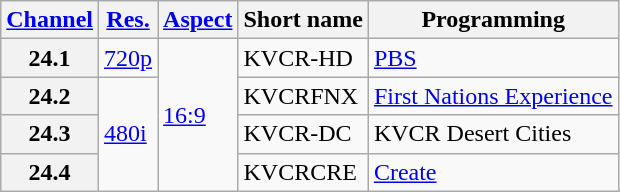<table class="wikitable">
<tr>
<th scope = "col"><a href='#'>Channel</a></th>
<th scope = "col"><a href='#'>Res.</a></th>
<th scope = "col"><a href='#'>Aspect</a></th>
<th scope = "col">Short name</th>
<th scope = "col">Programming</th>
</tr>
<tr>
<th scope = "row">24.1</th>
<td><a href='#'>720p</a></td>
<td rowspan="4"><a href='#'>16:9</a></td>
<td>KVCR-HD</td>
<td><a href='#'>PBS</a></td>
</tr>
<tr>
<th scope = "row">24.2</th>
<td rowspan="3"><a href='#'>480i</a></td>
<td>KVCRFNX</td>
<td><a href='#'>First Nations Experience</a></td>
</tr>
<tr>
<th scope = "row">24.3</th>
<td>KVCR-DC</td>
<td>KVCR Desert Cities</td>
</tr>
<tr>
<th scope = "row">24.4</th>
<td>KVCRCRE</td>
<td><a href='#'>Create</a></td>
</tr>
</table>
